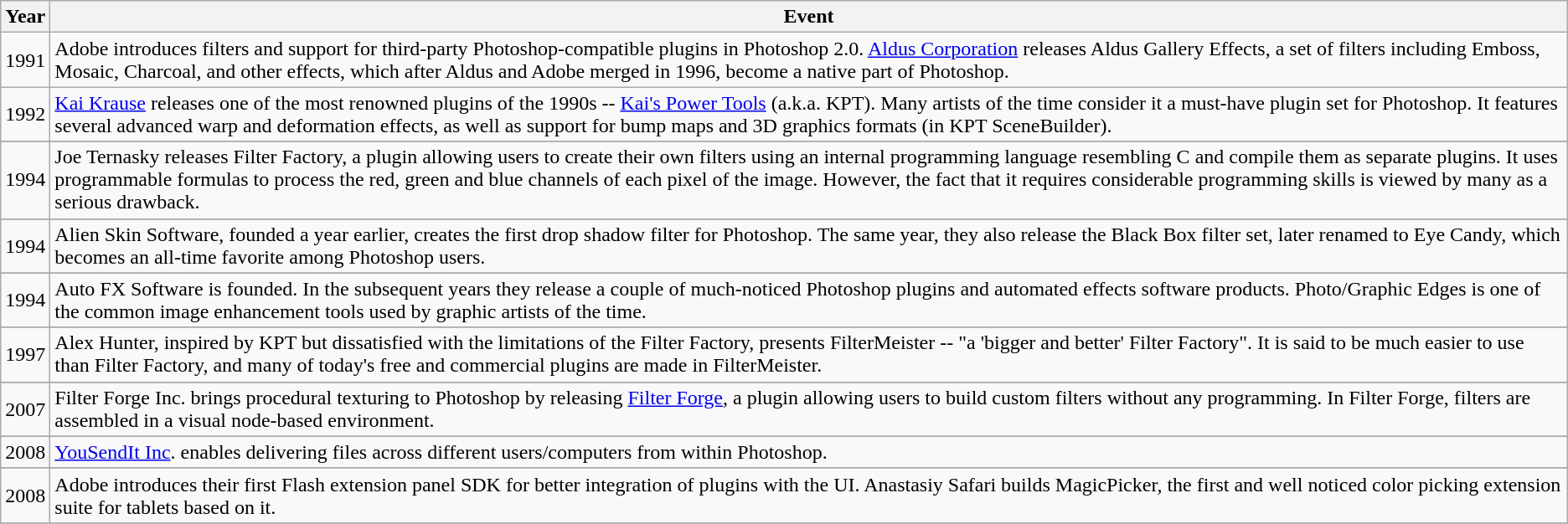<table class="wikitable">
<tr>
<th>Year</th>
<th>Event</th>
</tr>
<tr>
<td>1991</td>
<td>Adobe introduces filters and support for third-party Photoshop-compatible plugins in Photoshop 2.0. <a href='#'>Aldus Corporation</a> releases Aldus Gallery Effects, a set of filters including Emboss, Mosaic, Charcoal, and other effects, which after Aldus and Adobe merged in 1996, become a native part of Photoshop.</td>
</tr>
<tr>
<td>1992</td>
<td><a href='#'>Kai Krause</a> releases one of the most renowned plugins of the 1990s -- <a href='#'>Kai's Power Tools</a> (a.k.a. KPT). Many artists of the time consider it a must-have plugin set for Photoshop. It features several advanced warp and deformation effects, as well as support for bump maps and 3D graphics formats (in KPT SceneBuilder).</td>
</tr>
<tr>
</tr>
<tr>
<td>1994</td>
<td>Joe Ternasky releases Filter Factory, a plugin allowing users to create their own filters using an internal programming language resembling C and compile them as separate plugins. It uses programmable formulas to process the red, green and blue channels of each pixel of the image. However, the fact that it requires considerable programming skills is viewed by many as a serious drawback.</td>
</tr>
<tr>
</tr>
<tr>
<td>1994</td>
<td>Alien Skin Software, founded a year earlier, creates the first drop shadow filter for Photoshop. The same year, they also release the Black Box filter set, later renamed to Eye Candy, which becomes an all-time favorite among Photoshop users.</td>
</tr>
<tr>
</tr>
<tr>
<td>1994</td>
<td>Auto FX Software is founded. In the subsequent years they release a couple of much-noticed Photoshop plugins and automated effects software products. Photo/Graphic Edges is one of the common image enhancement tools used by graphic artists of the time.</td>
</tr>
<tr>
</tr>
<tr>
<td>1997</td>
<td>Alex Hunter, inspired by KPT but dissatisfied with the limitations of the Filter Factory, presents FilterMeister -- "a 'bigger and better' Filter Factory". It is said to be much easier to use than Filter Factory, and many of today's free and commercial plugins are made in FilterMeister.</td>
</tr>
<tr>
</tr>
<tr>
<td>2007</td>
<td>Filter Forge Inc. brings procedural texturing to Photoshop by releasing <a href='#'>Filter Forge</a>, a plugin allowing users to build custom filters without any programming. In Filter Forge, filters are assembled in a visual node-based environment.</td>
</tr>
<tr>
</tr>
<tr>
<td>2008</td>
<td><a href='#'>YouSendIt Inc</a>. enables delivering files across different users/computers from within Photoshop.</td>
</tr>
<tr>
</tr>
<tr>
<td>2008</td>
<td>Adobe introduces their first Flash extension panel SDK for better integration of plugins with the UI. Anastasiy Safari builds MagicPicker, the first and well noticed color picking extension suite for tablets based on it.</td>
</tr>
<tr>
</tr>
</table>
